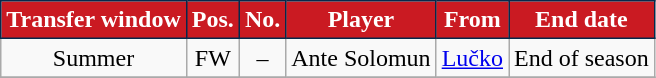<table class="wikitable plainrowheaders sortable">
<tr>
<th style="background-color:#CA1A22;color:white;border:1px solid #06284B">Transfer window</th>
<th style="background-color:#CA1A22;color:white;border:1px solid #06284B">Pos.</th>
<th style="background-color:#CA1A22;color:white;border:1px solid #06284B">No.</th>
<th style="background-color:#CA1A22;color:white;border:1px solid #06284B">Player</th>
<th style="background-color:#CA1A22;color:white;border:1px solid #06284B">From</th>
<th style="background-color:#CA1A22;color:white;border:1px solid #06284B">End date</th>
</tr>
<tr>
<td style="text-align:center;">Summer</td>
<td style=text-align:center;>FW</td>
<td style=text-align:center;>–</td>
<td style=text-align:left;> Ante Solomun</td>
<td style=text-align:left;> <a href='#'>Lučko</a></td>
<td style=text-align:center;>End of season</td>
</tr>
<tr>
</tr>
</table>
